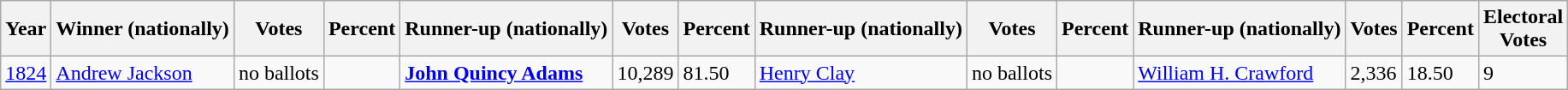<table class="wikitable sortable">
<tr>
<th data-sort-type="number">Year</th>
<th>Winner (nationally)</th>
<th data-sort-type="number">Votes</th>
<th data-sort-type="number">Percent</th>
<th>Runner-up (nationally)</th>
<th data-sort-type="number">Votes</th>
<th data-sort-type="number">Percent</th>
<th>Runner-up (nationally)</th>
<th data-sort-type="number">Votes</th>
<th data-sort-type="number">Percent</th>
<th>Runner-up (nationally)</th>
<th data-sort-type="number">Votes</th>
<th data-sort-type="number">Percent</th>
<th data-sort-type="number">Electoral<br>Votes</th>
</tr>
<tr>
<td style"text-align:left"><a href='#'>1824</a></td>
<td><a href='#'>Andrew Jackson</a></td>
<td>no ballots</td>
<td></td>
<td><strong><a href='#'>John Quincy Adams</a></strong></td>
<td>10,289</td>
<td>81.50</td>
<td><a href='#'>Henry Clay</a></td>
<td>no ballots</td>
<td></td>
<td><a href='#'>William H. Crawford</a></td>
<td>2,336</td>
<td>18.50</td>
<td>9</td>
</tr>
</table>
